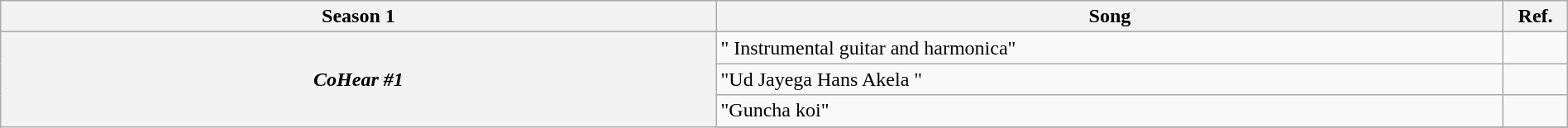<table class="wikitable plainrowheaders" width="100%" "textcolor:#000;">
<tr>
<th scope="col" width=20%><strong>Season 1</strong></th>
<th scope="col" width=22%><strong>Song</strong></th>
<th scope="col" width=1%><strong>Ref.</strong></th>
</tr>
<tr>
<th rowspan="6"><em>CoHear #1</em></th>
<td>" Instrumental guitar and harmonica"</td>
<td></td>
</tr>
<tr>
<td>"Ud Jayega Hans Akela "</td>
<td></td>
</tr>
<tr>
<td>"Guncha koi"</td>
<td></td>
</tr>
<tr>
</tr>
</table>
